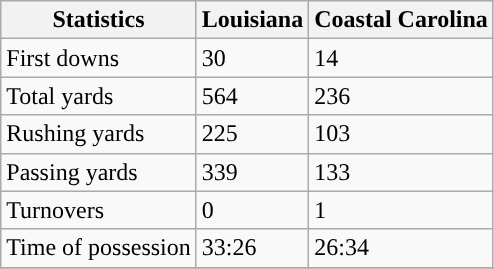<table class="wikitable">
<tr>
<th>Statistics</th>
<th>Louisiana</th>
<th>Coastal Carolina</th>
</tr>
<tr>
<td>First downs</td>
<td>30</td>
<td>14</td>
</tr>
<tr>
<td>Total yards</td>
<td>564</td>
<td>236</td>
</tr>
<tr>
<td>Rushing yards</td>
<td>225</td>
<td>103</td>
</tr>
<tr>
<td>Passing yards</td>
<td>339</td>
<td>133</td>
</tr>
<tr>
<td>Turnovers</td>
<td>0</td>
<td>1</td>
</tr>
<tr>
<td>Time of possession</td>
<td>33:26</td>
<td>26:34</td>
</tr>
<tr>
</tr>
</table>
